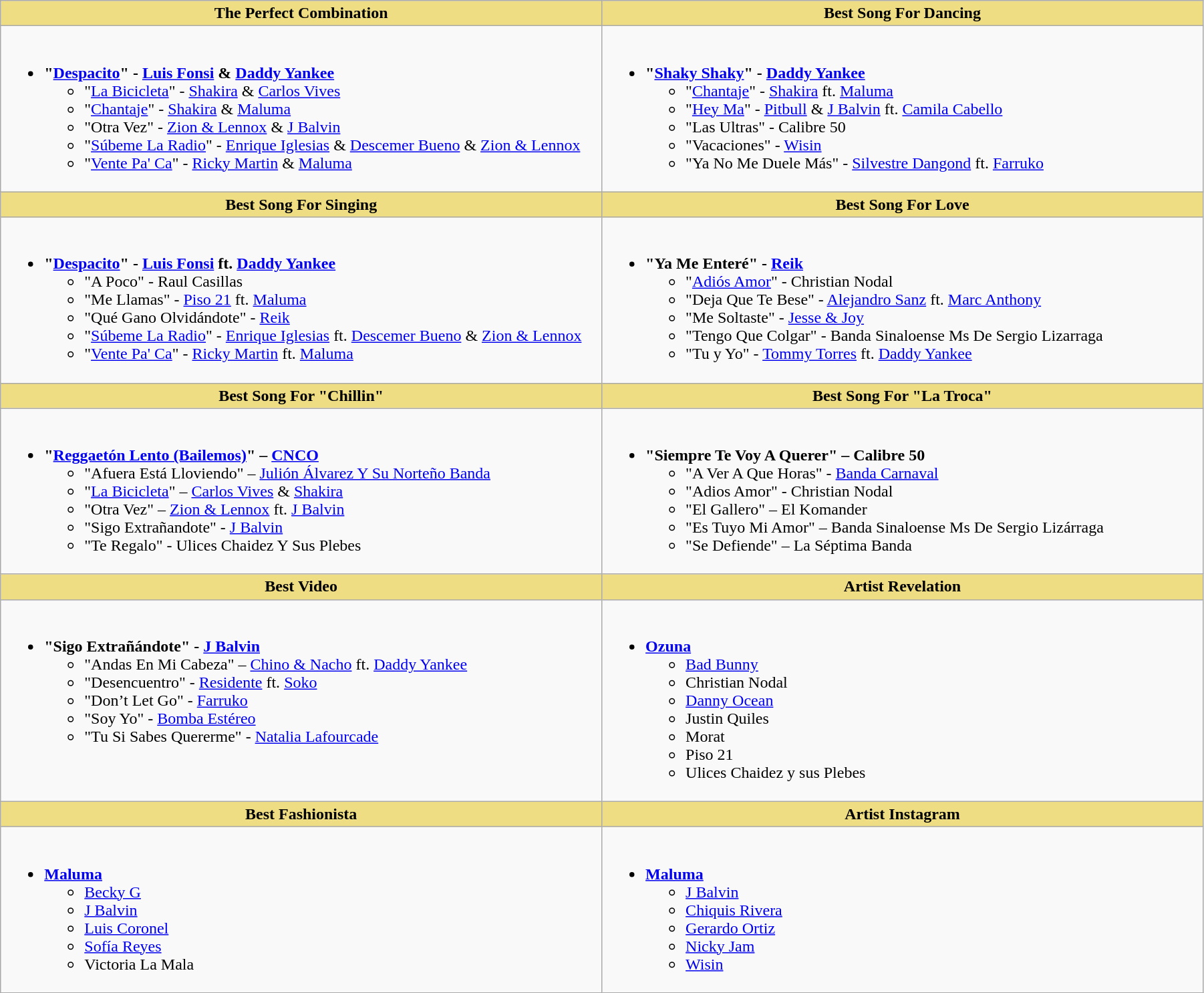<table class=wikitable width="95%">
<tr>
<th style="background:#EEDD82;" ! width="50%">The Perfect Combination</th>
<th style="background:#EEDD82;" ! width="50%">Best Song For Dancing</th>
</tr>
<tr>
<td valign="top"><br><ul><li><strong>"<a href='#'>Despacito</a>" - <a href='#'>Luis Fonsi</a> & <a href='#'>Daddy Yankee</a></strong><ul><li>"<a href='#'>La Bicicleta</a>" - <a href='#'>Shakira</a> & <a href='#'>Carlos Vives</a></li><li>"<a href='#'>Chantaje</a>" - <a href='#'>Shakira</a> & <a href='#'>Maluma</a></li><li>"Otra Vez" - <a href='#'>Zion & Lennox</a> & <a href='#'>J Balvin</a></li><li>"<a href='#'>Súbeme La Radio</a>" - <a href='#'>Enrique Iglesias</a> & <a href='#'>Descemer Bueno</a> & <a href='#'>Zion & Lennox</a></li><li>"<a href='#'>Vente Pa' Ca</a>" - <a href='#'>Ricky Martin</a> & <a href='#'>Maluma</a></li></ul></li></ul></td>
<td valign="top"><br><ul><li><strong>"<a href='#'>Shaky Shaky</a>" - <a href='#'>Daddy Yankee</a></strong><ul><li>"<a href='#'>Chantaje</a>" - <a href='#'>Shakira</a> ft. <a href='#'>Maluma</a></li><li>"<a href='#'>Hey Ma</a>" - <a href='#'>Pitbull</a> & <a href='#'>J Balvin</a> ft. <a href='#'>Camila Cabello</a></li><li>"Las Ultras" - Calibre 50</li><li>"Vacaciones" - <a href='#'>Wisin</a></li><li>"Ya No Me Duele Más" - <a href='#'>Silvestre Dangond</a> ft. <a href='#'>Farruko</a></li></ul></li></ul></td>
</tr>
<tr>
<th style="background:#EEDD82;" ! width="50%">Best Song For Singing</th>
<th style="background:#EEDD82;" ! width="50%">Best Song For Love</th>
</tr>
<tr>
<td valign="top"><br><ul><li><strong>"<a href='#'>Despacito</a>" - <a href='#'>Luis Fonsi</a> ft. <a href='#'>Daddy Yankee</a></strong><ul><li>"A Poco" - Raul Casillas</li><li>"Me Llamas" - <a href='#'>Piso 21</a> ft. <a href='#'>Maluma</a></li><li>"Qué Gano Olvidándote" - <a href='#'>Reik</a></li><li>"<a href='#'>Súbeme La Radio</a>" - <a href='#'>Enrique Iglesias</a> ft. <a href='#'>Descemer Bueno</a> & <a href='#'>Zion & Lennox</a></li><li>"<a href='#'>Vente Pa' Ca</a>" - <a href='#'>Ricky Martin</a> ft. <a href='#'>Maluma</a></li></ul></li></ul></td>
<td valign="top"><br><ul><li><strong>"Ya Me Enteré" - <a href='#'>Reik</a></strong><ul><li>"<a href='#'>Adiós Amor</a>" -  Christian Nodal</li><li>"Deja Que Te Bese" - <a href='#'>Alejandro Sanz</a> ft. <a href='#'>Marc Anthony</a></li><li>"Me Soltaste" - <a href='#'>Jesse & Joy</a></li><li>"Tengo Que Colgar" - Banda Sinaloense Ms De Sergio Lizarraga</li><li>"Tu y Yo" - <a href='#'>Tommy Torres</a> ft. <a href='#'>Daddy Yankee</a></li></ul></li></ul></td>
</tr>
<tr>
<th style="background:#EEDD82;" ! width="50%">Best Song For "Chillin"</th>
<th style="background:#EEDD82;" ! width="50%">Best Song For "La Troca"</th>
</tr>
<tr>
<td valign="top"><br><ul><li><strong>"<a href='#'>Reggaetón Lento (Bailemos)</a>" – <a href='#'>CNCO</a></strong><ul><li>"Afuera Está Lloviendo" – <a href='#'>Julión Álvarez Y Su Norteño Banda</a></li><li>"<a href='#'>La Bicicleta</a>" – <a href='#'>Carlos Vives</a> & <a href='#'>Shakira</a></li><li>"Otra Vez" – <a href='#'>Zion & Lennox</a> ft. <a href='#'>J Balvin</a></li><li>"Sigo Extrañandote" - <a href='#'>J Balvin</a></li><li>"Te Regalo" - Ulices Chaidez Y Sus Plebes</li></ul></li></ul></td>
<td valign="top"><br><ul><li><strong>"Siempre Te Voy A Querer" – Calibre 50</strong><ul><li>"A Ver A Que Horas" - <a href='#'>Banda Carnaval</a></li><li>"Adios Amor" - Christian Nodal</li><li>"El Gallero" – El Komander</li><li>"Es Tuyo Mi Amor" – Banda Sinaloense Ms De Sergio Lizárraga</li><li>"Se Defiende" – La Séptima Banda</li></ul></li></ul></td>
</tr>
<tr>
<th style="background:#EEDD82;" ! width="50%">Best Video</th>
<th style="background:#EEDD82;" ! width="50%">Artist Revelation</th>
</tr>
<tr>
<td valign="top"><br><ul><li><strong>"Sigo Extrañándote" - <a href='#'>J Balvin</a></strong><ul><li>"Andas En Mi Cabeza" – <a href='#'>Chino & Nacho</a> ft. <a href='#'>Daddy Yankee</a></li><li>"Desencuentro" - <a href='#'>Residente</a> ft. <a href='#'>Soko</a></li><li>"Don’t Let Go" - <a href='#'>Farruko</a></li><li>"Soy Yo" - <a href='#'>Bomba Estéreo</a></li><li>"Tu Si Sabes Quererme" - <a href='#'>Natalia Lafourcade</a></li></ul></li></ul></td>
<td valign="top"><br><ul><li><a href='#'><strong>Ozuna</strong></a><ul><li><a href='#'>Bad Bunny</a></li><li>Christian Nodal</li><li><a href='#'>Danny Ocean</a></li><li>Justin Quiles</li><li>Morat</li><li>Piso 21</li><li>Ulices Chaidez y sus Plebes</li></ul></li></ul></td>
</tr>
<tr>
<th style="background:#EEDD82;" ! width="50%">Best Fashionista</th>
<th style="background:#EEDD82;" ! width="50%">Artist Instagram</th>
</tr>
<tr>
<td valign="top"><br><ul><li><strong><a href='#'>Maluma</a></strong><ul><li><a href='#'>Becky G</a></li><li><a href='#'>J Balvin</a></li><li><a href='#'>Luis Coronel</a></li><li><a href='#'>Sofía Reyes</a></li><li>Victoria La Mala</li></ul></li></ul></td>
<td valign="top"><br><ul><li><strong><a href='#'>Maluma</a></strong><ul><li><a href='#'>J Balvin</a></li><li><a href='#'>Chiquis Rivera</a></li><li><a href='#'>Gerardo Ortiz</a></li><li><a href='#'>Nicky Jam</a></li><li><a href='#'>Wisin</a></li></ul></li></ul></td>
</tr>
</table>
